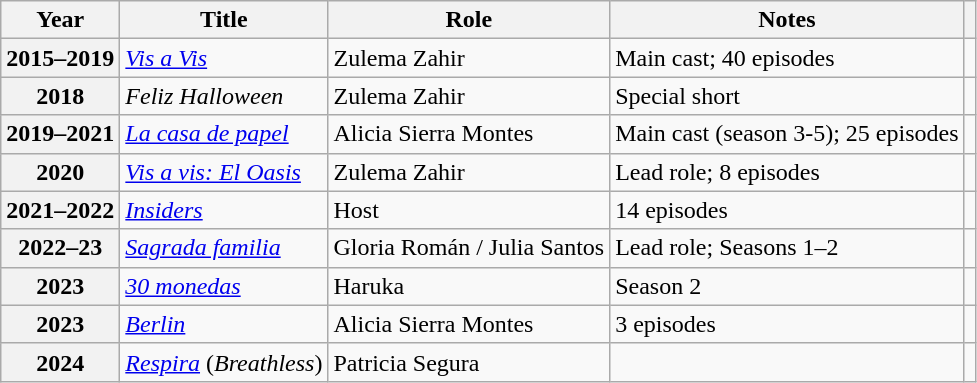<table class="wikitable sortable plainrowheaders">
<tr>
<th scope="col">Year</th>
<th scope="col">Title</th>
<th scope="col">Role</th>
<th scope="col" class="unsortable">Notes</th>
<th scope="col" class="unsortable"></th>
</tr>
<tr>
<th scope="row" style=text-align:center>2015–2019</th>
<td><em><a href='#'>Vis a Vis</a></em></td>
<td>Zulema Zahir</td>
<td>Main cast; 40 episodes</td>
<td align = "center"></td>
</tr>
<tr>
<th scope="row" style=text-align:center>2018</th>
<td><em>Feliz Halloween</em></td>
<td>Zulema Zahir</td>
<td>Special short</td>
<td align = "center"></td>
</tr>
<tr>
<th scope="row" style=text-align:center>2019–2021</th>
<td><em><a href='#'>La casa de papel</a></em></td>
<td>Alicia Sierra Montes</td>
<td>Main cast (season 3-5); 25 episodes</td>
<td align = "center"></td>
</tr>
<tr>
<th scope="row" style=text-align:center>2020</th>
<td><em><a href='#'>Vis a vis: El Oasis</a></em></td>
<td>Zulema Zahir</td>
<td>Lead role; 8 episodes</td>
<td align = "center"></td>
</tr>
<tr>
<th scope="row" style=text-align:center>2021–2022</th>
<td><em><a href='#'>Insiders</a></em></td>
<td>Host</td>
<td>14 episodes</td>
<td align = "center"></td>
</tr>
<tr>
<th scope="row" style=text-align:center>2022–23</th>
<td><em><a href='#'>Sagrada familia</a></em></td>
<td>Gloria Román / Julia Santos</td>
<td>Lead role; Seasons 1–2</td>
<td></td>
</tr>
<tr>
<th scope="row" style=text-align:center>2023</th>
<td><em><a href='#'>30 monedas</a></em></td>
<td>Haruka</td>
<td>Season 2</td>
<td align = "center"></td>
</tr>
<tr>
<th scope="row" style=text-align:center>2023</th>
<td><em><a href='#'>Berlin</a></em></td>
<td>Alicia Sierra Montes</td>
<td>3 episodes</td>
<td align = "center"></td>
</tr>
<tr>
<th scope="row" style=text-align:center>2024</th>
<td><em><a href='#'>Respira</a></em> (<em>Breathless</em>)</td>
<td>Patricia Segura</td>
<td></td>
<td align = "center"></td>
</tr>
</table>
